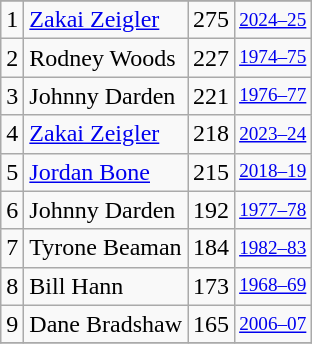<table class="wikitable">
<tr>
</tr>
<tr>
<td>1</td>
<td><a href='#'>Zakai Zeigler</a></td>
<td>275</td>
<td style="font-size:80%;"><a href='#'>2024–25</a></td>
</tr>
<tr>
<td>2</td>
<td>Rodney Woods</td>
<td>227</td>
<td style="font-size:80%;"><a href='#'>1974–75</a></td>
</tr>
<tr>
<td>3</td>
<td>Johnny Darden</td>
<td>221</td>
<td style="font-size:80%;"><a href='#'>1976–77</a></td>
</tr>
<tr>
<td>4</td>
<td><a href='#'>Zakai Zeigler</a></td>
<td>218</td>
<td style="font-size:80%;"><a href='#'>2023–24</a></td>
</tr>
<tr>
<td>5</td>
<td><a href='#'>Jordan Bone</a></td>
<td>215</td>
<td style="font-size:80%;"><a href='#'>2018–19</a></td>
</tr>
<tr>
<td>6</td>
<td>Johnny Darden</td>
<td>192</td>
<td style="font-size:80%;"><a href='#'>1977–78</a></td>
</tr>
<tr>
<td>7</td>
<td>Tyrone Beaman</td>
<td>184</td>
<td style="font-size:80%;"><a href='#'>1982–83</a></td>
</tr>
<tr>
<td>8</td>
<td>Bill Hann</td>
<td>173</td>
<td style="font-size:80%;"><a href='#'>1968–69</a></td>
</tr>
<tr>
<td>9</td>
<td>Dane Bradshaw</td>
<td>165</td>
<td style="font-size:80%;"><a href='#'>2006–07</a></td>
</tr>
<tr>
</tr>
</table>
